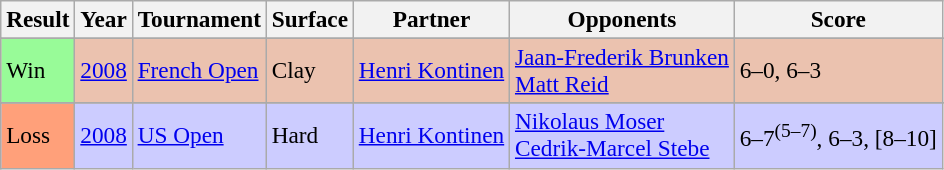<table class="sortable wikitable" style=font-size:97%>
<tr>
<th>Result</th>
<th>Year</th>
<th>Tournament</th>
<th>Surface</th>
<th>Partner</th>
<th>Opponents</th>
<th>Score</th>
</tr>
<tr>
</tr>
<tr style="background:#ebc2af;">
<td style="background:#98fb98;">Win</td>
<td><a href='#'>2008</a></td>
<td><a href='#'>French Open</a></td>
<td>Clay</td>
<td> <a href='#'>Henri Kontinen</a></td>
<td> <a href='#'>Jaan-Frederik Brunken</a> <br>  <a href='#'>Matt Reid</a></td>
<td>6–0, 6–3</td>
</tr>
<tr>
</tr>
<tr style="background:#ccccff;">
<td style="background:#ffa07a;">Loss</td>
<td><a href='#'>2008</a></td>
<td><a href='#'>US Open</a></td>
<td>Hard</td>
<td> <a href='#'>Henri Kontinen</a></td>
<td> <a href='#'>Nikolaus Moser</a> <br>  <a href='#'>Cedrik-Marcel Stebe</a></td>
<td>6–7<sup>(5–7)</sup>, 6–3, [8–10]</td>
</tr>
</table>
